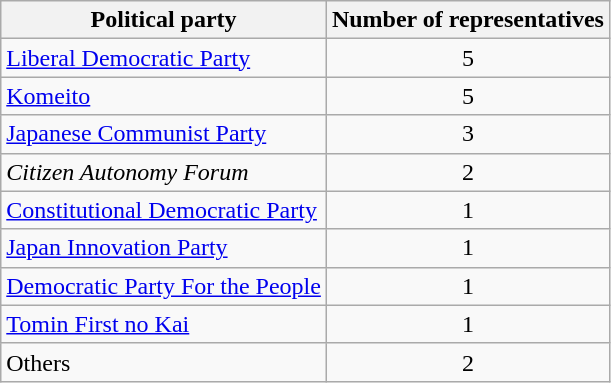<table class="wikitable">
<tr>
<th>Political party</th>
<th>Number of representatives</th>
</tr>
<tr>
<td><a href='#'>Liberal Democratic Party</a></td>
<td align="center">5</td>
</tr>
<tr>
<td><a href='#'>Komeito</a></td>
<td align="center">5</td>
</tr>
<tr>
<td><a href='#'>Japanese Communist Party</a></td>
<td align="center">3</td>
</tr>
<tr>
<td><em>Citizen Autonomy Forum</em></td>
<td align="center">2</td>
</tr>
<tr>
<td><a href='#'>Constitutional Democratic Party</a></td>
<td align="center">1</td>
</tr>
<tr>
<td><a href='#'>Japan Innovation Party</a></td>
<td align="center">1</td>
</tr>
<tr>
<td><a href='#'>Democratic Party For the People</a></td>
<td align="center">1</td>
</tr>
<tr>
<td><a href='#'>Tomin First no Kai</a></td>
<td align="center">1</td>
</tr>
<tr>
<td>Others</td>
<td align="center">2</td>
</tr>
</table>
